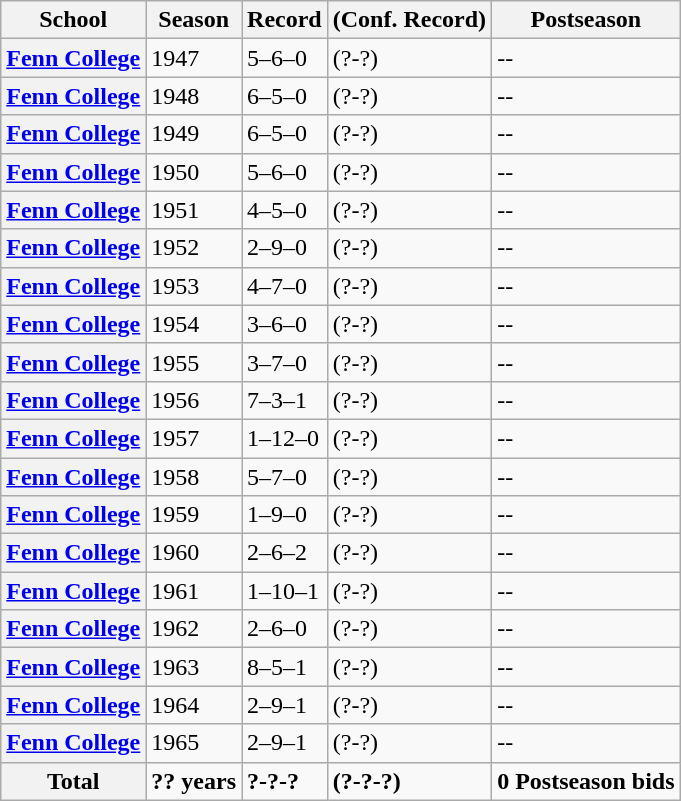<table class="wikitable">
<tr>
<th>School</th>
<th>Season</th>
<th>Record</th>
<th>(Conf. Record)</th>
<th>Postseason</th>
</tr>
<tr>
<th><a href='#'>Fenn College</a></th>
<td>1947</td>
<td>5–6–0</td>
<td>(?-?)</td>
<td>--</td>
</tr>
<tr>
<th><a href='#'>Fenn College</a></th>
<td>1948</td>
<td>6–5–0</td>
<td>(?-?)</td>
<td>--</td>
</tr>
<tr>
<th><a href='#'>Fenn College</a></th>
<td>1949</td>
<td>6–5–0</td>
<td>(?-?)</td>
<td>--</td>
</tr>
<tr>
<th><a href='#'>Fenn College</a></th>
<td>1950</td>
<td>5–6–0</td>
<td>(?-?)</td>
<td>--</td>
</tr>
<tr>
<th><a href='#'>Fenn College</a></th>
<td>1951</td>
<td>4–5–0</td>
<td>(?-?)</td>
<td>--</td>
</tr>
<tr>
<th><a href='#'>Fenn College</a></th>
<td>1952</td>
<td>2–9–0</td>
<td>(?-?)</td>
<td>--</td>
</tr>
<tr>
<th><a href='#'>Fenn College</a></th>
<td>1953</td>
<td>4–7–0</td>
<td>(?-?)</td>
<td>--</td>
</tr>
<tr>
<th><a href='#'>Fenn College</a></th>
<td>1954</td>
<td>3–6–0</td>
<td>(?-?)</td>
<td>--</td>
</tr>
<tr>
<th><a href='#'>Fenn College</a></th>
<td>1955</td>
<td>3–7–0</td>
<td>(?-?)</td>
<td>--</td>
</tr>
<tr>
<th><a href='#'>Fenn College</a></th>
<td>1956</td>
<td>7–3–1</td>
<td>(?-?)</td>
<td>--</td>
</tr>
<tr>
<th><a href='#'>Fenn College</a></th>
<td>1957</td>
<td>1–12–0</td>
<td>(?-?)</td>
<td>--</td>
</tr>
<tr>
<th><a href='#'>Fenn College</a></th>
<td>1958</td>
<td>5–7–0</td>
<td>(?-?)</td>
<td>--</td>
</tr>
<tr>
<th><a href='#'>Fenn College</a></th>
<td>1959</td>
<td>1–9–0</td>
<td>(?-?)</td>
<td>--</td>
</tr>
<tr>
<th><a href='#'>Fenn College</a></th>
<td>1960</td>
<td>2–6–2</td>
<td>(?-?)</td>
<td>--</td>
</tr>
<tr>
<th><a href='#'>Fenn College</a></th>
<td>1961</td>
<td>1–10–1</td>
<td>(?-?)</td>
<td>--</td>
</tr>
<tr>
<th><a href='#'>Fenn College</a></th>
<td>1962</td>
<td>2–6–0</td>
<td>(?-?)</td>
<td>--</td>
</tr>
<tr>
<th><a href='#'>Fenn College</a></th>
<td>1963</td>
<td>8–5–1</td>
<td>(?-?)</td>
<td>--</td>
</tr>
<tr>
<th><a href='#'>Fenn College</a></th>
<td>1964</td>
<td>2–9–1</td>
<td>(?-?)</td>
<td>--</td>
</tr>
<tr>
<th><a href='#'>Fenn College</a></th>
<td>1965</td>
<td>2–9–1</td>
<td>(?-?)</td>
<td>--</td>
</tr>
<tr>
<th><strong>Total</strong></th>
<td><strong>?? years</strong></td>
<td><strong>?-?-?</strong></td>
<td><strong>(?-?-?)</strong></td>
<td><strong>0 Postseason bids</strong></td>
</tr>
</table>
